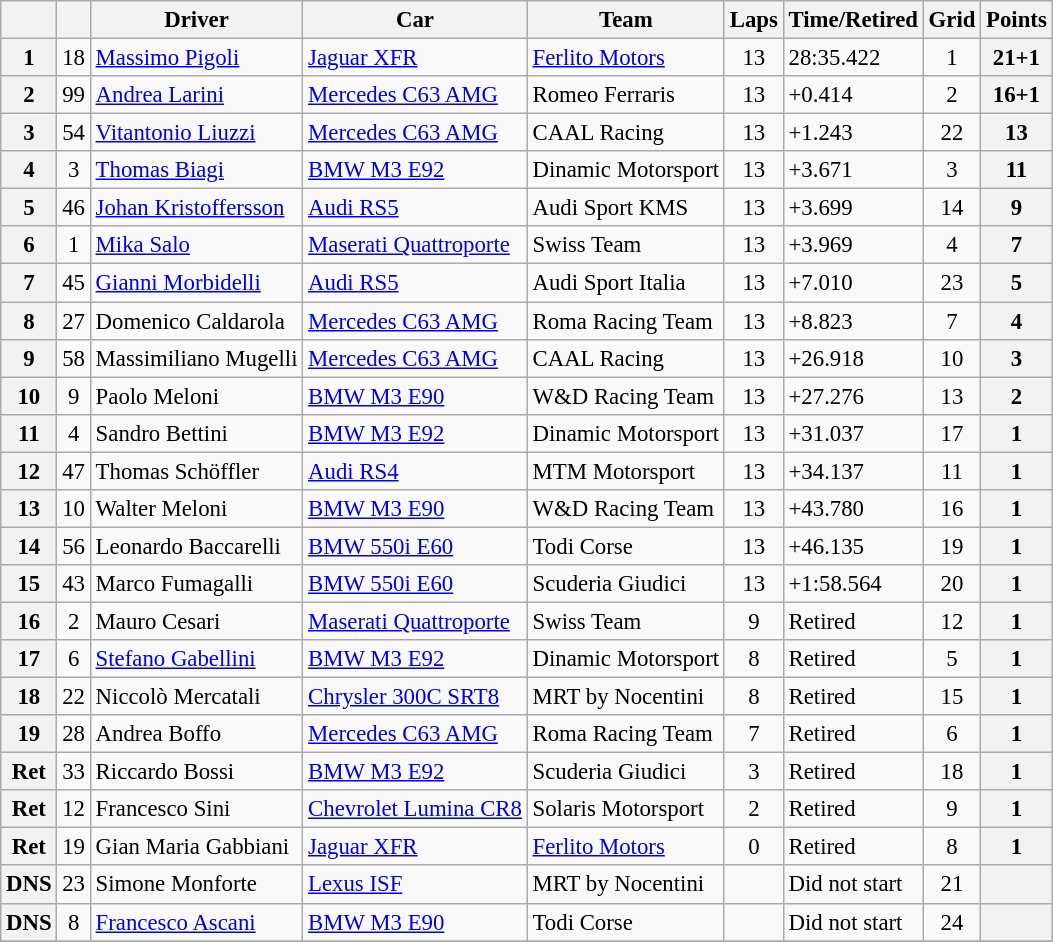<table class="wikitable sortable" style="font-size:95%">
<tr>
<th></th>
<th></th>
<th>Driver</th>
<th>Car</th>
<th>Team</th>
<th>Laps</th>
<th>Time/Retired</th>
<th>Grid</th>
<th>Points</th>
</tr>
<tr>
<th>1</th>
<td align=center>18</td>
<td> <a href='#'>Massimo Pigoli</a></td>
<td><a href='#'>Jaguar XFR</a></td>
<td> <a href='#'>Ferlito Motors</a></td>
<td align=center>13</td>
<td>28:35.422</td>
<td align=center>1</td>
<th>21+1</th>
</tr>
<tr>
<th>2</th>
<td align=center>99</td>
<td> <a href='#'>Andrea Larini</a></td>
<td><a href='#'>Mercedes C63 AMG</a></td>
<td> Romeo Ferraris</td>
<td align=center>13</td>
<td>+0.414</td>
<td align=center>2</td>
<th>16+1</th>
</tr>
<tr>
<th>3</th>
<td align=center>54</td>
<td> <a href='#'>Vitantonio Liuzzi</a></td>
<td><a href='#'>Mercedes C63 AMG</a></td>
<td> CAAL Racing</td>
<td align=center>13</td>
<td>+1.243</td>
<td align=center>22</td>
<th>13</th>
</tr>
<tr>
<th>4</th>
<td align=center>3</td>
<td> <a href='#'>Thomas Biagi</a></td>
<td><a href='#'>BMW M3 E92</a></td>
<td> Dinamic Motorsport</td>
<td align=center>13</td>
<td>+3.671</td>
<td align=center>3</td>
<th>11</th>
</tr>
<tr>
<th>5</th>
<td align=center>46</td>
<td> <a href='#'>Johan Kristoffersson</a></td>
<td><a href='#'>Audi RS5</a></td>
<td> Audi Sport KMS</td>
<td align=center>13</td>
<td>+3.699</td>
<td align=center>14</td>
<th>9</th>
</tr>
<tr>
<th>6</th>
<td align=center>1</td>
<td> <a href='#'>Mika Salo</a></td>
<td><a href='#'>Maserati Quattroporte</a></td>
<td> Swiss Team</td>
<td align=center>13</td>
<td>+3.969</td>
<td align=center>4</td>
<th>7</th>
</tr>
<tr>
<th>7</th>
<td align=center>45</td>
<td> <a href='#'>Gianni Morbidelli</a></td>
<td><a href='#'>Audi RS5</a></td>
<td> Audi Sport Italia</td>
<td align=center>13</td>
<td>+7.010</td>
<td align=center>23</td>
<th>5</th>
</tr>
<tr>
<th>8</th>
<td align=center>27</td>
<td> Domenico Caldarola</td>
<td><a href='#'>Mercedes C63 AMG</a></td>
<td> Roma Racing Team</td>
<td align=center>13</td>
<td>+8.823</td>
<td align=center>7</td>
<th>4</th>
</tr>
<tr>
<th>9</th>
<td align=center>58</td>
<td> Massimiliano Mugelli</td>
<td><a href='#'>Mercedes C63 AMG</a></td>
<td> CAAL Racing</td>
<td align=center>13</td>
<td>+26.918</td>
<td align=center>10</td>
<th>3</th>
</tr>
<tr>
<th>10</th>
<td align=center>9</td>
<td> Paolo Meloni</td>
<td><a href='#'>BMW M3 E90</a></td>
<td> W&D Racing Team</td>
<td align=center>13</td>
<td>+27.276</td>
<td align=center>13</td>
<th>2</th>
</tr>
<tr>
<th>11</th>
<td align=center>4</td>
<td> Sandro Bettini</td>
<td><a href='#'>BMW M3 E92</a></td>
<td> Dinamic Motorsport</td>
<td align=center>13</td>
<td>+31.037</td>
<td align=center>17</td>
<th>1</th>
</tr>
<tr>
<th>12</th>
<td align=center>47</td>
<td> Thomas Schöffler</td>
<td><a href='#'>Audi RS4</a></td>
<td> MTM Motorsport</td>
<td align=center>13</td>
<td>+34.137</td>
<td align=center>11</td>
<th>1</th>
</tr>
<tr>
<th>13</th>
<td align=center>10</td>
<td> Walter Meloni</td>
<td><a href='#'>BMW M3 E90</a></td>
<td> W&D Racing Team</td>
<td align=center>13</td>
<td>+43.780</td>
<td align=center>16</td>
<th>1</th>
</tr>
<tr>
<th>14</th>
<td align=center>56</td>
<td> Leonardo Baccarelli</td>
<td><a href='#'>BMW 550i E60</a></td>
<td> Todi Corse</td>
<td align=center>13</td>
<td>+46.135</td>
<td align=center>19</td>
<th>1</th>
</tr>
<tr>
<th>15</th>
<td align=center>43</td>
<td> Marco Fumagalli</td>
<td><a href='#'>BMW 550i E60</a></td>
<td> Scuderia Giudici</td>
<td align=center>13</td>
<td>+1:58.564</td>
<td align=center>20</td>
<th>1</th>
</tr>
<tr>
<th>16</th>
<td align=center>2</td>
<td> Mauro Cesari</td>
<td><a href='#'>Maserati Quattroporte</a></td>
<td> Swiss Team</td>
<td align=center>9</td>
<td>Retired</td>
<td align=center>12</td>
<th>1</th>
</tr>
<tr>
<th>17</th>
<td align=center>6</td>
<td> <a href='#'>Stefano Gabellini</a></td>
<td><a href='#'>BMW M3 E92</a></td>
<td> Dinamic Motorsport</td>
<td align=center>8</td>
<td>Retired</td>
<td align=center>5</td>
<th>1</th>
</tr>
<tr>
<th>18</th>
<td align=center>22</td>
<td> Niccolò Mercatali</td>
<td><a href='#'>Chrysler 300C SRT8</a></td>
<td> MRT by Nocentini</td>
<td align=center>8</td>
<td>Retired</td>
<td align=center>15</td>
<th>1</th>
</tr>
<tr>
<th>19</th>
<td align=center>28</td>
<td> Andrea Boffo</td>
<td><a href='#'>Mercedes C63 AMG</a></td>
<td> Roma Racing Team</td>
<td align=center>7</td>
<td>Retired</td>
<td align=center>6</td>
<th>1</th>
</tr>
<tr>
<th>Ret</th>
<td align=center>33</td>
<td> Riccardo Bossi</td>
<td><a href='#'>BMW M3 E92</a></td>
<td> Scuderia Giudici</td>
<td align=center>3</td>
<td>Retired</td>
<td align=center>18</td>
<th>1</th>
</tr>
<tr>
<th>Ret</th>
<td align=center>12</td>
<td> Francesco Sini</td>
<td><a href='#'>Chevrolet Lumina CR8</a></td>
<td> Solaris Motorsport</td>
<td align=center>2</td>
<td>Retired</td>
<td align=center>9</td>
<th>1</th>
</tr>
<tr>
<th>Ret</th>
<td align=center>19</td>
<td> Gian Maria Gabbiani</td>
<td><a href='#'>Jaguar XFR</a></td>
<td> <a href='#'>Ferlito Motors</a></td>
<td align=center>0</td>
<td>Retired</td>
<td align=center>8</td>
<th>1</th>
</tr>
<tr>
<th>DNS</th>
<td align=center>23</td>
<td> Simone Monforte</td>
<td><a href='#'>Lexus ISF</a></td>
<td> MRT by Nocentini</td>
<td align=center></td>
<td>Did not start</td>
<td align=center>21</td>
<th></th>
</tr>
<tr>
<th>DNS</th>
<td align=center>8</td>
<td> <a href='#'>Francesco Ascani</a></td>
<td><a href='#'>BMW M3 E90</a></td>
<td> Todi Corse</td>
<td align=center></td>
<td>Did not start</td>
<td align=center>24</td>
<th></th>
</tr>
<tr>
</tr>
</table>
